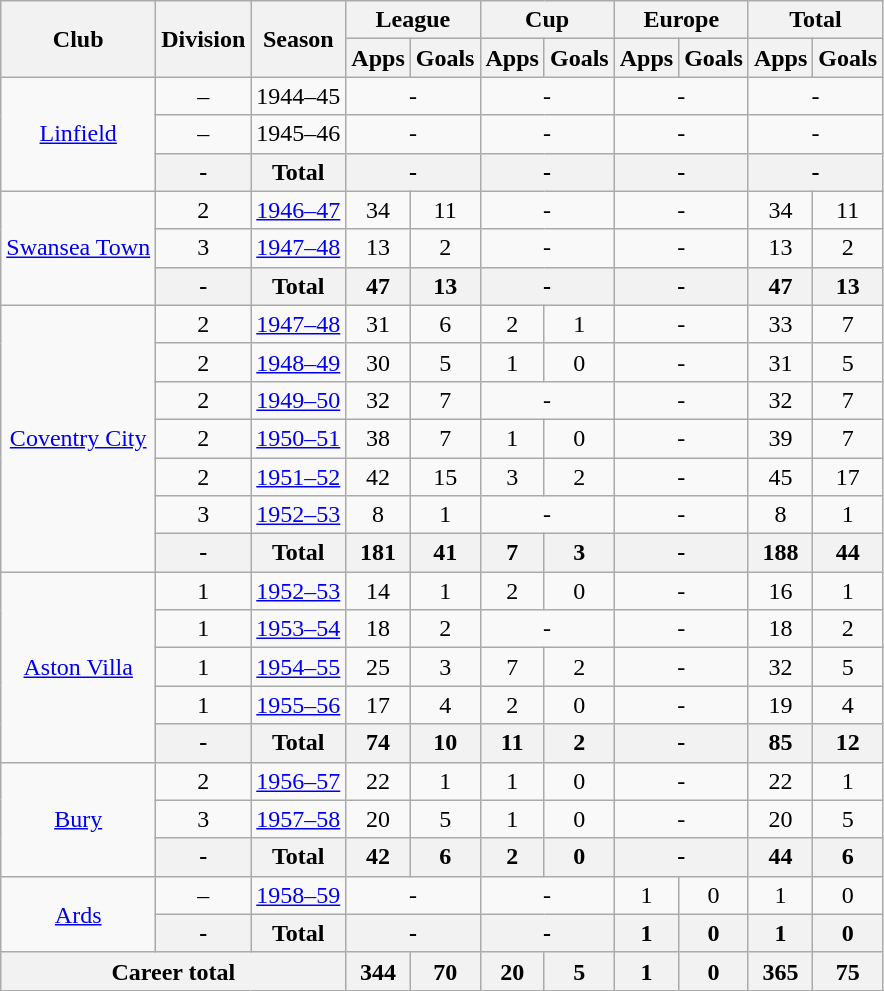<table class="wikitable" style="text-align: center;">
<tr>
<th rowspan="2">Club</th>
<th rowspan="2">Division</th>
<th rowspan="2">Season</th>
<th colspan="2">League</th>
<th colspan="2">Cup</th>
<th colspan="2">Europe</th>
<th colspan="2">Total</th>
</tr>
<tr>
<th>Apps</th>
<th>Goals</th>
<th>Apps</th>
<th>Goals</th>
<th>Apps</th>
<th>Goals</th>
<th>Apps</th>
<th>Goals</th>
</tr>
<tr>
<td rowspan="3"><a href='#'>Linfield</a></td>
<td>–</td>
<td>1944–45</td>
<td colspan="2">-</td>
<td colspan="2">-</td>
<td colspan="2">-</td>
<td colspan="2">-</td>
</tr>
<tr>
<td>–</td>
<td>1945–46</td>
<td colspan="2">-</td>
<td colspan="2">-</td>
<td colspan="2">-</td>
<td colspan="2">-</td>
</tr>
<tr>
<th>-</th>
<th>Total</th>
<th colspan="2">-</th>
<th colspan="2">-</th>
<th colspan="2">-</th>
<th colspan="2">-</th>
</tr>
<tr>
<td rowspan="3"><a href='#'>Swansea Town</a></td>
<td>2</td>
<td><a href='#'>1946–47</a></td>
<td>34</td>
<td>11</td>
<td colspan="2">-</td>
<td colspan="2">-</td>
<td>34</td>
<td>11</td>
</tr>
<tr>
<td>3</td>
<td><a href='#'>1947–48</a></td>
<td>13</td>
<td>2</td>
<td colspan="2">-</td>
<td colspan="2">-</td>
<td>13</td>
<td>2</td>
</tr>
<tr>
<th>-</th>
<th>Total</th>
<th>47</th>
<th>13</th>
<th colspan="2">-</th>
<th colspan="2">-</th>
<th>47</th>
<th>13</th>
</tr>
<tr>
<td rowspan="7"><a href='#'>Coventry City</a></td>
<td>2</td>
<td><a href='#'>1947–48</a></td>
<td>31</td>
<td>6</td>
<td>2</td>
<td>1</td>
<td colspan="2">-</td>
<td>33</td>
<td>7</td>
</tr>
<tr>
<td>2</td>
<td><a href='#'>1948–49</a></td>
<td>30</td>
<td>5</td>
<td>1</td>
<td>0</td>
<td colspan="2">-</td>
<td>31</td>
<td>5</td>
</tr>
<tr>
<td>2</td>
<td><a href='#'>1949–50</a></td>
<td>32</td>
<td>7</td>
<td colspan="2">-</td>
<td colspan="2">-</td>
<td>32</td>
<td>7</td>
</tr>
<tr>
<td>2</td>
<td><a href='#'>1950–51</a></td>
<td>38</td>
<td>7</td>
<td>1</td>
<td>0</td>
<td colspan="2">-</td>
<td>39</td>
<td>7</td>
</tr>
<tr>
<td>2</td>
<td><a href='#'>1951–52</a></td>
<td>42</td>
<td>15</td>
<td>3</td>
<td>2</td>
<td colspan="2">-</td>
<td>45</td>
<td>17</td>
</tr>
<tr>
<td>3</td>
<td><a href='#'>1952–53</a></td>
<td>8</td>
<td>1</td>
<td colspan="2">-</td>
<td colspan="2">-</td>
<td>8</td>
<td>1</td>
</tr>
<tr>
<th>-</th>
<th>Total</th>
<th>181</th>
<th>41</th>
<th>7</th>
<th>3</th>
<th colspan="2">-</th>
<th>188</th>
<th>44</th>
</tr>
<tr>
<td rowspan="5"><a href='#'>Aston Villa</a></td>
<td>1</td>
<td><a href='#'>1952–53</a></td>
<td>14</td>
<td>1</td>
<td>2</td>
<td>0</td>
<td colspan="2">-</td>
<td>16</td>
<td>1</td>
</tr>
<tr>
<td>1</td>
<td><a href='#'>1953–54</a></td>
<td>18</td>
<td>2</td>
<td colspan="2">-</td>
<td colspan="2">-</td>
<td>18</td>
<td>2</td>
</tr>
<tr>
<td>1</td>
<td><a href='#'>1954–55</a></td>
<td>25</td>
<td>3</td>
<td>7</td>
<td>2</td>
<td colspan="2">-</td>
<td>32</td>
<td>5</td>
</tr>
<tr>
<td>1</td>
<td><a href='#'>1955–56</a></td>
<td>17</td>
<td>4</td>
<td>2</td>
<td>0</td>
<td colspan="2">-</td>
<td>19</td>
<td>4</td>
</tr>
<tr>
<th>-</th>
<th>Total</th>
<th>74</th>
<th>10</th>
<th>11</th>
<th>2</th>
<th colspan="2">-</th>
<th>85</th>
<th>12</th>
</tr>
<tr>
<td rowspan="3"><a href='#'>Bury</a></td>
<td>2</td>
<td><a href='#'>1956–57</a></td>
<td>22</td>
<td>1</td>
<td>1</td>
<td>0</td>
<td colspan="2">-</td>
<td>22</td>
<td>1</td>
</tr>
<tr>
<td>3</td>
<td><a href='#'>1957–58</a></td>
<td>20</td>
<td>5</td>
<td>1</td>
<td>0</td>
<td colspan="2">-</td>
<td>20</td>
<td>5</td>
</tr>
<tr>
<th>-</th>
<th>Total</th>
<th>42</th>
<th>6</th>
<th>2</th>
<th>0</th>
<th colspan="2">-</th>
<th>44</th>
<th>6</th>
</tr>
<tr>
<td rowspan="2"><a href='#'>Ards</a></td>
<td>–</td>
<td><a href='#'>1958–59</a></td>
<td colspan="2">-</td>
<td colspan="2">-</td>
<td>1</td>
<td>0</td>
<td>1</td>
<td>0</td>
</tr>
<tr>
<th>-</th>
<th>Total</th>
<th colspan="2">-</th>
<th colspan="2">-</th>
<th>1</th>
<th>0</th>
<th>1</th>
<th>0</th>
</tr>
<tr>
<th colspan="3">Career total</th>
<th>344</th>
<th>70</th>
<th>20</th>
<th>5</th>
<th>1</th>
<th>0</th>
<th>365</th>
<th>75</th>
</tr>
</table>
